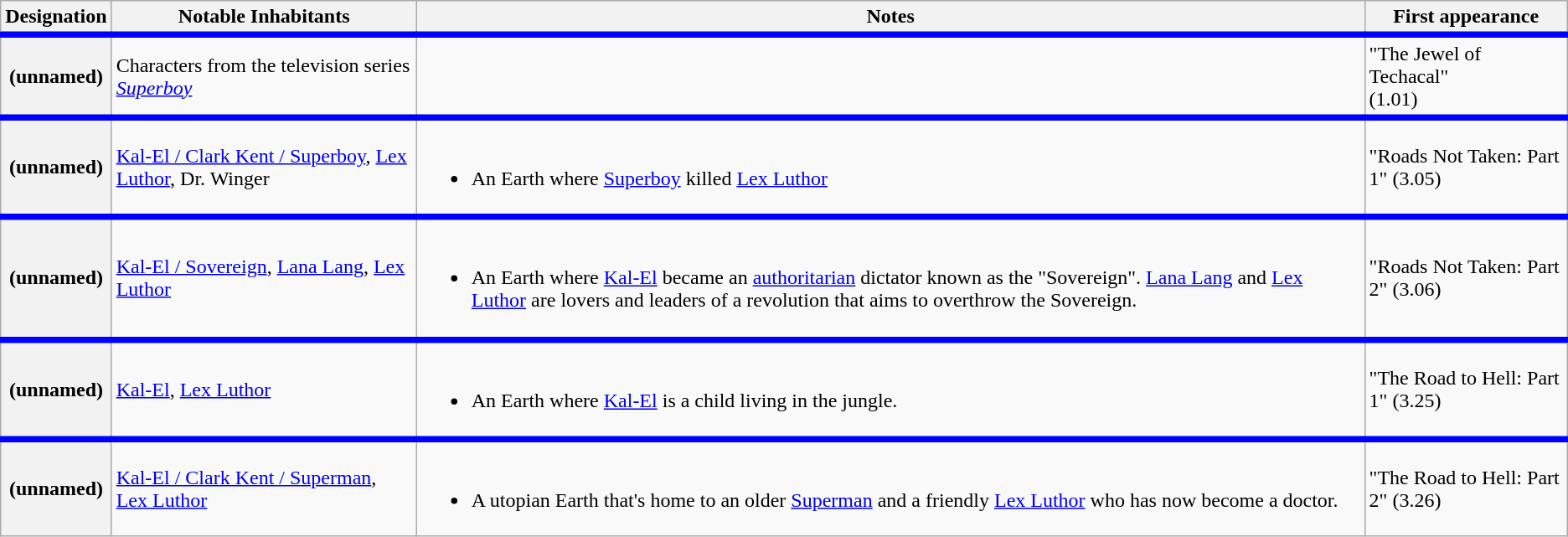<table class="wikitable">
<tr>
<th>Designation</th>
<th>Notable Inhabitants</th>
<th>Notes</th>
<th>First appearance</th>
</tr>
<tr style="border-top: solid thick blue">
<th>(unnamed)</th>
<td>Characters from the television series <em><a href='#'>Superboy</a></em></td>
<td></td>
<td>"The Jewel of Techacal" <br> (1.01)</td>
</tr>
<tr style="border-top: solid thick blue">
<th>(unnamed)</th>
<td><a href='#'>Kal-El / Clark Kent / Superboy</a>, <a href='#'>Lex Luthor</a>, Dr. Winger</td>
<td><br><ul><li>An Earth where <a href='#'>Superboy</a> killed <a href='#'>Lex Luthor</a></li></ul></td>
<td>"Roads Not Taken: Part 1" (3.05)</td>
</tr>
<tr style="border-top: solid thick blue">
<th>(unnamed)</th>
<td><a href='#'>Kal-El / Sovereign</a>, <a href='#'>Lana Lang</a>, <a href='#'>Lex Luthor</a></td>
<td><br><ul><li>An Earth where <a href='#'>Kal-El</a> became an <a href='#'>authoritarian</a> dictator known as the "Sovereign". <a href='#'>Lana Lang</a> and <a href='#'>Lex Luthor</a> are lovers and leaders of a revolution that aims to overthrow the Sovereign.</li></ul></td>
<td>"Roads Not Taken: Part 2" (3.06)</td>
</tr>
<tr style="border-top: solid thick blue">
<th>(unnamed)</th>
<td><a href='#'>Kal-El</a>, <a href='#'>Lex Luthor</a></td>
<td><br><ul><li>An Earth where <a href='#'>Kal-El</a> is a child living in the jungle.</li></ul></td>
<td>"The Road to Hell: Part 1" (3.25)</td>
</tr>
<tr style="border-top: solid thick blue">
<th>(unnamed)</th>
<td><a href='#'>Kal-El / Clark Kent / Superman</a>, <a href='#'>Lex Luthor</a></td>
<td><br><ul><li>A utopian Earth that's home to an older <a href='#'>Superman</a> and a friendly <a href='#'>Lex Luthor</a> who has now become a doctor.</li></ul></td>
<td>"The Road to Hell: Part 2" (3.26)</td>
</tr>
</table>
